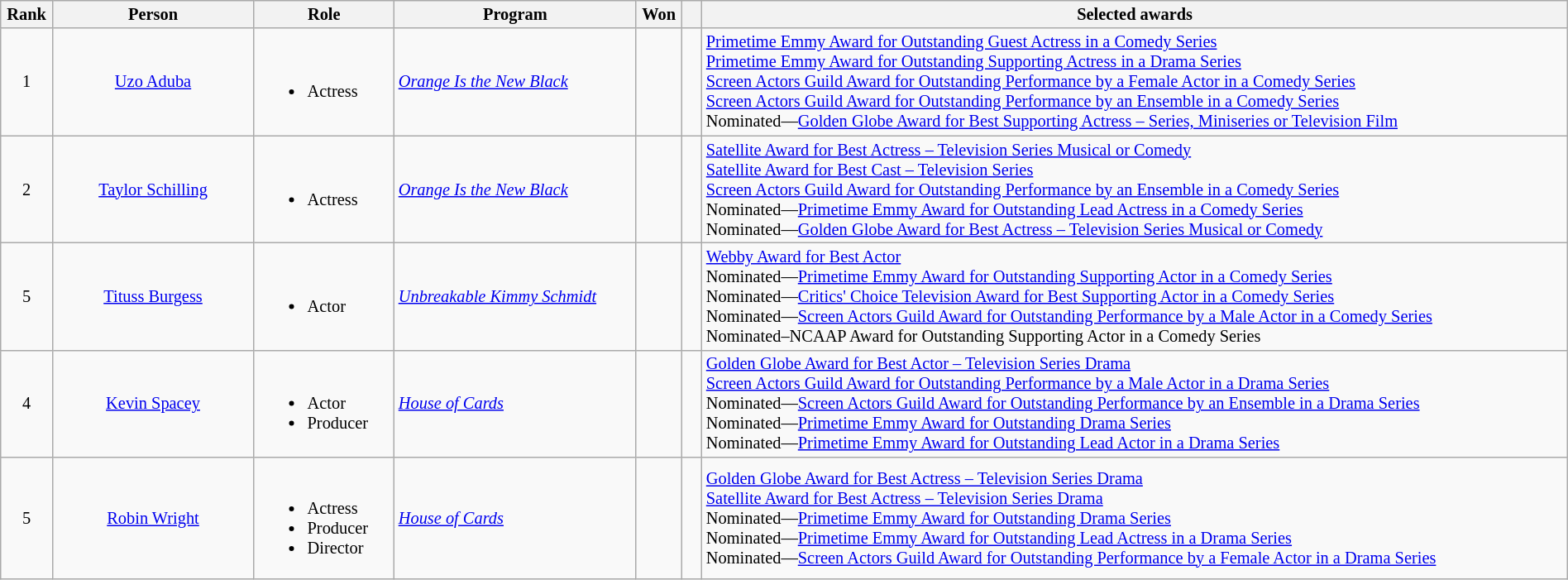<table class="wikitable plainrowheaders" style="font-size: 85%" width=100%>
<tr>
<th scope="col" style="width:1%;">Rank</th>
<th scope="col" style="width:10%;">Person</th>
<th scope="col" style="width:5%;">Role</th>
<th scope="col" style="width:12%;">Program</th>
<th scope="col" style="width:1%;">Won</th>
<th scope="col" style="width:1%;"></th>
<th scope="col" style="width:43%;">Selected awards</th>
</tr>
<tr>
<td style="text-align:center;">1</td>
<td style="text-align:center;"><a href='#'>Uzo Aduba</a></td>
<td><br><ul><li>Actress</li></ul></td>
<td><em><a href='#'>Orange Is the New Black</a></em></td>
<td></td>
<td></td>
<td><a href='#'>Primetime Emmy Award for Outstanding Guest Actress in a Comedy Series</a><br><a href='#'>Primetime Emmy Award for Outstanding Supporting Actress in a Drama Series</a><br> <a href='#'>Screen Actors Guild Award for Outstanding Performance by a Female Actor in a Comedy Series</a><br> <a href='#'>Screen Actors Guild Award for Outstanding Performance by an Ensemble in a Comedy Series</a><br>Nominated—<a href='#'>Golden Globe Award for Best Supporting Actress – Series, Miniseries or Television Film</a><br></td>
</tr>
<tr>
<td style="text-align:center;">2</td>
<td style="text-align:center;"><a href='#'>Taylor Schilling</a></td>
<td><br><ul><li>Actress</li></ul></td>
<td><em><a href='#'>Orange Is the New Black</a></em></td>
<td></td>
<td></td>
<td><a href='#'>Satellite Award for Best Actress – Television Series Musical or Comedy</a><br><a href='#'>Satellite Award for Best Cast – Television Series</a><br><a href='#'>Screen Actors Guild Award for Outstanding Performance by an Ensemble in a Comedy Series</a><br>Nominated—<a href='#'>Primetime Emmy Award for Outstanding Lead Actress in a Comedy Series</a><br>Nominated—<a href='#'>Golden Globe Award for Best Actress – Television Series Musical or Comedy</a></td>
</tr>
<tr>
<td style="text-align:center;">5</td>
<td style="text-align:center;"><a href='#'>Tituss Burgess</a></td>
<td><br><ul><li>Actor</li></ul></td>
<td><em><a href='#'>Unbreakable Kimmy Schmidt</a></em></td>
<td></td>
<td></td>
<td><a href='#'>Webby Award for Best Actor</a><br>Nominated—<a href='#'>Primetime Emmy Award for Outstanding Supporting Actor in a Comedy Series</a><br>Nominated—<a href='#'>Critics' Choice Television Award for Best Supporting Actor in a Comedy Series</a><br>Nominated—<a href='#'>Screen Actors Guild Award for Outstanding Performance by a Male Actor in a Comedy Series</a><br>Nominated–NCAAP Award for Outstanding Supporting Actor in a Comedy Series</td>
</tr>
<tr>
<td style="text-align:center;">4</td>
<td style="text-align:center;"><a href='#'>Kevin Spacey</a></td>
<td><br><ul><li>Actor</li><li>Producer</li></ul></td>
<td><em><a href='#'>House of Cards</a></em></td>
<td></td>
<td></td>
<td><a href='#'>Golden Globe Award for Best Actor – Television Series Drama</a><br><a href='#'>Screen Actors Guild Award for Outstanding Performance by a Male Actor in a Drama Series</a><br>Nominated—<a href='#'>Screen Actors Guild Award for Outstanding Performance by an Ensemble in a Drama Series</a><br>Nominated—<a href='#'>Primetime Emmy Award for Outstanding Drama Series</a><br>Nominated—<a href='#'>Primetime Emmy Award for Outstanding Lead Actor in a Drama Series</a></td>
</tr>
<tr>
<td style="text-align:center;">5</td>
<td style="text-align:center;"><a href='#'>Robin Wright</a></td>
<td><br><ul><li>Actress</li><li>Producer</li><li>Director</li></ul></td>
<td><em><a href='#'>House of Cards</a></em></td>
<td></td>
<td></td>
<td><a href='#'>Golden Globe Award for Best Actress – Television Series Drama</a><br><a href='#'>Satellite Award for Best Actress – Television Series Drama</a><br>Nominated—<a href='#'>Primetime Emmy Award for Outstanding Drama Series</a><br>Nominated—<a href='#'>Primetime Emmy Award for Outstanding Lead Actress in a Drama Series</a><br>Nominated—<a href='#'>Screen Actors Guild Award for Outstanding Performance by a Female Actor in a Drama Series</a></td>
</tr>
</table>
